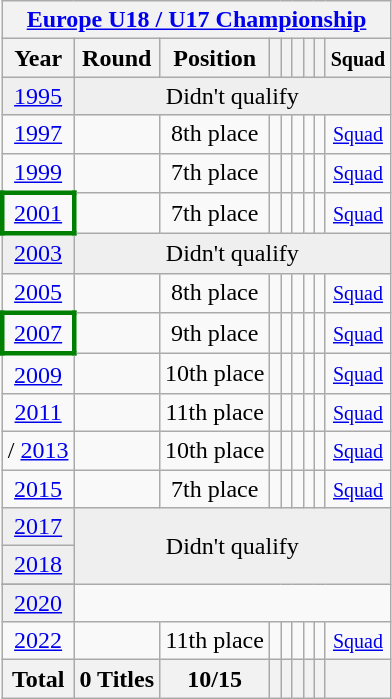<table class="wikitable" style="text-align: center;">
<tr>
<th colspan=9><a href='#'>Europe U18 / U17 Championship</a></th>
</tr>
<tr>
<th>Year</th>
<th>Round</th>
<th>Position</th>
<th></th>
<th></th>
<th></th>
<th></th>
<th></th>
<th><small>Squad</small></th>
</tr>
<tr bgcolor="efefef">
<td> <a href='#'>1995</a></td>
<td colspan=9>Didn't qualify</td>
</tr>
<tr>
<td> <a href='#'>1997</a></td>
<td></td>
<td>8th place</td>
<td></td>
<td></td>
<td></td>
<td></td>
<td></td>
<td><small><a href='#'>Squad</a></small></td>
</tr>
<tr>
<td> <a href='#'>1999</a></td>
<td></td>
<td>7th place</td>
<td></td>
<td></td>
<td></td>
<td></td>
<td></td>
<td><small><a href='#'>Squad</a></small></td>
</tr>
<tr>
<td style="border:3px solid green"> <a href='#'>2001</a></td>
<td></td>
<td>7th place</td>
<td></td>
<td></td>
<td></td>
<td></td>
<td></td>
<td><small><a href='#'>Squad</a></small></td>
</tr>
<tr bgcolor="efefef">
<td> <a href='#'>2003</a></td>
<td colspan=9>Didn't qualify</td>
</tr>
<tr>
<td> <a href='#'>2005</a></td>
<td></td>
<td>8th place</td>
<td></td>
<td></td>
<td></td>
<td></td>
<td></td>
<td><small> <a href='#'>Squad</a></small></td>
</tr>
<tr>
<td style="border:3px solid green"> <a href='#'>2007</a></td>
<td></td>
<td>9th place</td>
<td></td>
<td></td>
<td></td>
<td></td>
<td></td>
<td><small> <a href='#'>Squad</a></small></td>
</tr>
<tr>
<td> <a href='#'>2009</a></td>
<td></td>
<td>10th place</td>
<td></td>
<td></td>
<td></td>
<td></td>
<td></td>
<td><small> <a href='#'>Squad</a></small></td>
</tr>
<tr>
<td> <a href='#'>2011</a></td>
<td></td>
<td>11th place</td>
<td></td>
<td></td>
<td></td>
<td></td>
<td></td>
<td><small> <a href='#'>Squad</a></small></td>
</tr>
<tr>
<td>/ <a href='#'>2013</a></td>
<td></td>
<td>10th place</td>
<td></td>
<td></td>
<td></td>
<td></td>
<td></td>
<td><small> <a href='#'>Squad</a></small></td>
</tr>
<tr>
<td> <a href='#'>2015</a></td>
<td></td>
<td>7th place</td>
<td></td>
<td></td>
<td></td>
<td></td>
<td></td>
<td><small> <a href='#'>Squad</a></small></td>
</tr>
<tr bgcolor="efefef">
<td> <a href='#'>2017</a></td>
<td colspan=9 rowspan=3>Didn't qualify</td>
</tr>
<tr bgcolor="efefef">
<td> <a href='#'>2018</a></td>
</tr>
<tr>
</tr>
<tr bgcolor="efefef">
<td> <a href='#'>2020</a></td>
</tr>
<tr>
<td> <a href='#'>2022</a></td>
<td></td>
<td>11th place</td>
<td></td>
<td></td>
<td></td>
<td></td>
<td></td>
<td><small> <a href='#'>Squad</a></small></td>
</tr>
<tr>
<th>Total</th>
<th>0 Titles</th>
<th>10/15</th>
<th></th>
<th></th>
<th></th>
<th></th>
<th></th>
<th></th>
</tr>
</table>
